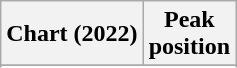<table class="wikitable sortable plainrowheaders" "style=text-align:center">
<tr>
<th scope=col>Chart (2022)</th>
<th scope=col>Peak<br>position</th>
</tr>
<tr>
</tr>
<tr>
</tr>
<tr>
</tr>
<tr>
</tr>
<tr>
</tr>
<tr>
</tr>
</table>
